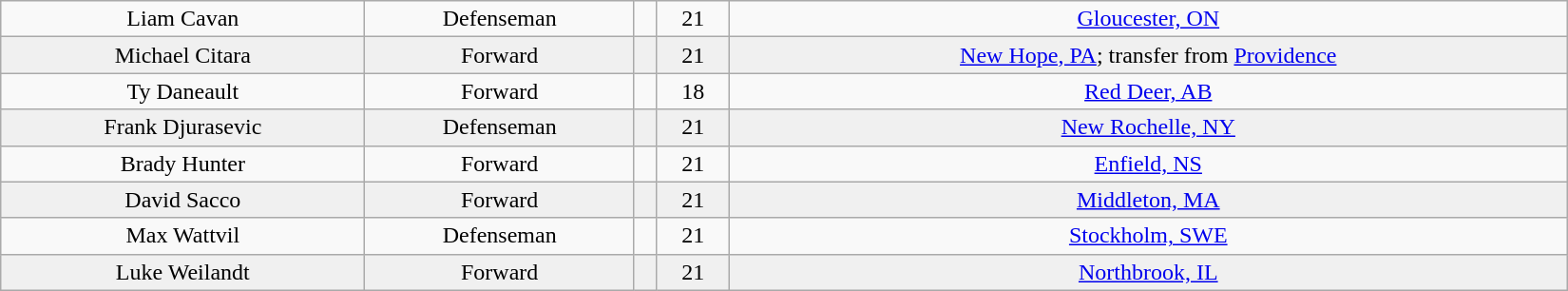<table class="wikitable" width=1100>
<tr align="center" bgcolor="">
<td>Liam Cavan</td>
<td>Defenseman</td>
<td></td>
<td>21</td>
<td><a href='#'>Gloucester, ON</a></td>
</tr>
<tr align="center" bgcolor="f0f0f0">
<td>Michael Citara</td>
<td>Forward</td>
<td></td>
<td>21</td>
<td><a href='#'>New Hope, PA</a>; transfer from <a href='#'>Providence</a></td>
</tr>
<tr align="center" bgcolor="">
<td>Ty Daneault</td>
<td>Forward</td>
<td></td>
<td>18</td>
<td><a href='#'>Red Deer, AB</a></td>
</tr>
<tr align="center" bgcolor="f0f0f0">
<td>Frank Djurasevic</td>
<td>Defenseman</td>
<td></td>
<td>21</td>
<td><a href='#'>New Rochelle, NY</a></td>
</tr>
<tr align="center" bgcolor="">
<td>Brady Hunter</td>
<td>Forward</td>
<td></td>
<td>21</td>
<td><a href='#'>Enfield, NS</a></td>
</tr>
<tr align="center" bgcolor="f0f0f0">
<td>David Sacco</td>
<td>Forward</td>
<td></td>
<td>21</td>
<td><a href='#'>Middleton, MA</a></td>
</tr>
<tr align="center" bgcolor="">
<td>Max Wattvil</td>
<td>Defenseman</td>
<td></td>
<td>21</td>
<td><a href='#'>Stockholm, SWE</a></td>
</tr>
<tr align="center" bgcolor="f0f0f0">
<td>Luke Weilandt</td>
<td>Forward</td>
<td></td>
<td>21</td>
<td><a href='#'>Northbrook, IL</a></td>
</tr>
</table>
